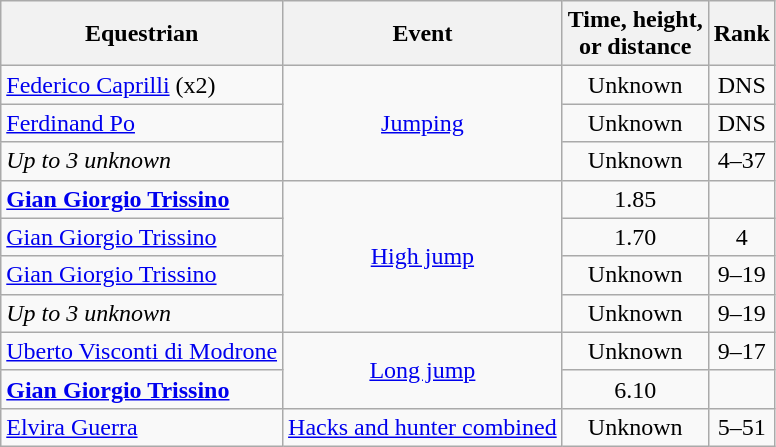<table class=wikitable>
<tr>
<th>Equestrian</th>
<th>Event</th>
<th>Time, height, <br> or distance</th>
<th>Rank</th>
</tr>
<tr align=center>
<td align=left><a href='#'>Federico Caprilli</a> (x2)</td>
<td rowspan=3><a href='#'>Jumping</a></td>
<td>Unknown</td>
<td>DNS</td>
</tr>
<tr align=center>
<td align=left><a href='#'>Ferdinand Po</a></td>
<td>Unknown</td>
<td>DNS</td>
</tr>
<tr align=center>
<td align=left><em>Up to 3 unknown</em></td>
<td>Unknown</td>
<td>4–37</td>
</tr>
<tr align=center>
<td align=left><strong><a href='#'>Gian Giorgio Trissino</a></strong></td>
<td rowspan=4><a href='#'>High jump</a></td>
<td>1.85</td>
<td></td>
</tr>
<tr align=center>
<td align=left><a href='#'>Gian Giorgio Trissino</a></td>
<td>1.70</td>
<td>4</td>
</tr>
<tr align=center>
<td align=left><a href='#'>Gian Giorgio Trissino</a></td>
<td>Unknown</td>
<td>9–19</td>
</tr>
<tr align=center>
<td align=left><em>Up to 3 unknown</em></td>
<td>Unknown</td>
<td>9–19</td>
</tr>
<tr align=center>
<td align=left><a href='#'>Uberto Visconti di Modrone</a></td>
<td rowspan=2><a href='#'>Long jump</a></td>
<td>Unknown</td>
<td>9–17</td>
</tr>
<tr align=center>
<td align=left><strong><a href='#'>Gian Giorgio Trissino</a></strong></td>
<td>6.10</td>
<td></td>
</tr>
<tr align=center>
<td align=left><a href='#'>Elvira Guerra</a></td>
<td><a href='#'>Hacks and hunter combined</a></td>
<td>Unknown</td>
<td>5–51</td>
</tr>
</table>
